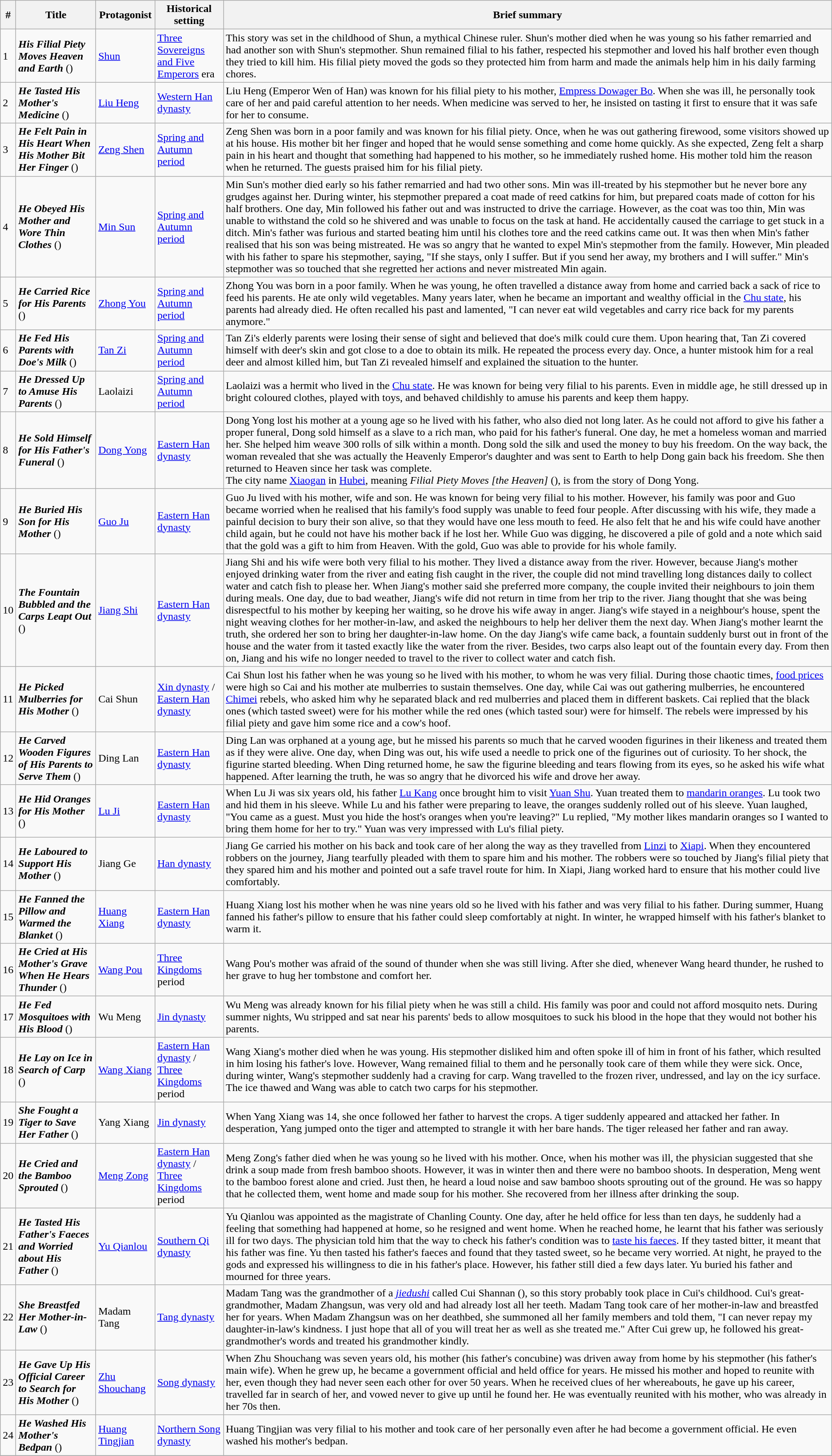<table class=wikitable>
<tr>
<th>#</th>
<th>Title</th>
<th>Protagonist</th>
<th>Historical setting</th>
<th>Brief summary</th>
</tr>
<tr>
<td>1</td>
<td><strong><em>His Filial Piety Moves Heaven and Earth</em></strong> ()</td>
<td><a href='#'>Shun</a><br></td>
<td><a href='#'>Three Sovereigns and Five Emperors</a> era</td>
<td>This story was set in the childhood of Shun, a mythical Chinese ruler. Shun's mother died when he was young so his father remarried and had another son with Shun's stepmother. Shun remained filial to his father, respected his stepmother and loved his half brother even though they tried to kill him. His filial piety moved the gods so they protected him from harm and made the animals help him in his daily farming chores.</td>
</tr>
<tr>
<td>2</td>
<td><strong><em>He Tasted His Mother's Medicine</em></strong> ()</td>
<td><a href='#'>Liu Heng</a><br></td>
<td><a href='#'>Western Han dynasty</a></td>
<td>Liu Heng (Emperor Wen of Han) was known for his filial piety to his mother, <a href='#'>Empress Dowager Bo</a>. When she was ill, he personally took care of her and paid careful attention to her needs. When medicine was served to her, he insisted on tasting it first to ensure that it was safe for her to consume.</td>
</tr>
<tr>
<td>3</td>
<td><strong><em>He Felt Pain in His Heart When His Mother Bit Her Finger</em></strong> ()</td>
<td><a href='#'>Zeng Shen</a><br></td>
<td><a href='#'>Spring and Autumn period</a></td>
<td>Zeng Shen was born in a poor family and was known for his filial piety. Once, when he was out gathering firewood, some visitors showed up at his house. His mother bit her finger and hoped that he would sense something and come home quickly. As she expected, Zeng felt a sharp pain in his heart and thought that something had happened to his mother, so he immediately rushed home. His mother told him the reason when he returned. The guests praised him for his filial piety.</td>
</tr>
<tr>
<td>4</td>
<td><strong><em>He Obeyed His Mother and Wore Thin Clothes</em></strong> ()</td>
<td><a href='#'>Min Sun</a><br></td>
<td><a href='#'>Spring and Autumn period</a></td>
<td>Min Sun's mother died early so his father remarried and had two other sons. Min was ill-treated by his stepmother but he never bore any grudges against her. During winter, his stepmother prepared a coat made of reed catkins for him, but prepared coats made of cotton for his half brothers. One day, Min followed his father out and was instructed to drive the carriage. However, as the coat was too thin, Min was unable to withstand the cold so he shivered and was unable to focus on the task at hand. He accidentally caused the carriage to get stuck in a ditch. Min's father was furious and started beating him until his clothes tore and the reed catkins came out. It was then when Min's father realised that his son was being mistreated. He was so angry that he wanted to expel Min's stepmother from the family. However, Min pleaded with his father to spare his stepmother, saying, "If she stays, only I suffer. But if you send her away, my brothers and I will suffer." Min's stepmother was so touched that she regretted her actions and never mistreated Min again.</td>
</tr>
<tr>
<td>5</td>
<td><strong><em>He Carried Rice for His Parents</em></strong> ()</td>
<td><a href='#'>Zhong You</a><br></td>
<td><a href='#'>Spring and Autumn period</a></td>
<td>Zhong You was born in a poor family. When he was young, he often travelled a distance away from home and carried back a sack of rice to feed his parents. He ate only wild vegetables. Many years later, when he became an important and wealthy official in the <a href='#'>Chu state</a>, his parents had already died. He often recalled his past and lamented, "I can never eat wild vegetables and carry rice back for my parents anymore."</td>
</tr>
<tr>
<td>6</td>
<td><strong><em>He Fed His Parents with Doe's Milk</em></strong> ()</td>
<td><a href='#'>Tan Zi</a><br></td>
<td><a href='#'>Spring and Autumn period</a></td>
<td>Tan Zi's elderly parents were losing their sense of sight and believed that doe's milk could cure them. Upon hearing that, Tan Zi covered himself with deer's skin and got close to a doe to obtain its milk. He repeated the process every day. Once, a hunter mistook him for a real deer and almost killed him, but Tan Zi revealed himself and explained the situation to the hunter.</td>
</tr>
<tr>
<td>7</td>
<td><strong><em>He Dressed Up to Amuse His Parents</em></strong> ()</td>
<td>Laolaizi<br></td>
<td><a href='#'>Spring and Autumn period</a></td>
<td>Laolaizi was a hermit who lived in the <a href='#'>Chu state</a>. He was known for being very filial to his parents. Even in middle age, he still dressed up in bright coloured clothes, played with toys, and behaved childishly to amuse his parents and keep them happy.</td>
</tr>
<tr>
<td>8</td>
<td><strong><em>He Sold Himself for His Father's Funeral</em></strong> ()</td>
<td><a href='#'>Dong Yong</a><br></td>
<td><a href='#'>Eastern Han dynasty</a></td>
<td>Dong Yong lost his mother at a young age so he lived with his father, who also died not long later. As he could not afford to give his father a proper funeral, Dong sold himself as a slave to a rich man, who paid for his father's funeral. One day, he met a homeless woman and married her. She helped him weave 300 rolls of silk within a month. Dong sold the silk and used the money to buy his freedom. On the way back, the woman revealed that she was actually the Heavenly Emperor's daughter and was sent to Earth to help Dong gain back his freedom. She then returned to Heaven since her task was complete.<br>The city name <a href='#'>Xiaogan</a> in <a href='#'>Hubei</a>, meaning <em>Filial Piety Moves [the Heaven]</em> (), is from the story of Dong Yong.</td>
</tr>
<tr>
<td>9</td>
<td><strong><em>He Buried His Son for His Mother</em></strong> ()</td>
<td><a href='#'>Guo Ju</a><br></td>
<td><a href='#'>Eastern Han dynasty</a></td>
<td>Guo Ju lived with his mother, wife and son. He was known for being very filial to his mother. However, his family was poor and Guo became worried when he realised that his family's food supply was unable to feed four people. After discussing with his wife, they made a painful decision to bury their son alive, so that they would have one less mouth to feed. He also felt that he and his wife could have another child again, but he could not have his mother back if he lost her. While Guo was digging, he discovered a pile of gold and a note which said that the gold was a gift to him from Heaven. With the gold, Guo was able to provide for his whole family.</td>
</tr>
<tr>
<td>10</td>
<td><strong><em>The Fountain Bubbled and the Carps Leapt Out</em></strong> ()</td>
<td><a href='#'>Jiang Shi</a><br></td>
<td><a href='#'>Eastern Han dynasty</a></td>
<td>Jiang Shi and his wife were both very filial to his mother. They lived a distance away from the river. However, because Jiang's mother enjoyed drinking water from the river and eating fish caught in the river, the couple did not mind travelling long distances daily to collect water and catch fish to please her. When Jiang's mother said she preferred more company, the couple invited their neighbours to join them during meals. One day, due to bad weather, Jiang's wife did not return in time from her trip to the river. Jiang thought that she was being disrespectful to his mother by keeping her waiting, so he drove his wife away in anger. Jiang's wife stayed in a neighbour's house, spent the night weaving clothes for her mother-in-law, and asked the neighbours to help her deliver them the next day. When Jiang's mother learnt the truth, she ordered her son to bring her daughter-in-law home. On the day Jiang's wife came back, a fountain suddenly burst out in front of the house and the water from it tasted exactly like the water from the river. Besides, two carps also leapt out of the fountain every day. From then on, Jiang and his wife no longer needed to travel to the river to collect water and catch fish.</td>
</tr>
<tr>
<td>11</td>
<td><strong><em>He Picked Mulberries for His Mother</em></strong> ()</td>
<td>Cai Shun<br></td>
<td><a href='#'>Xin dynasty</a> / <a href='#'>Eastern Han dynasty</a></td>
<td>Cai Shun lost his father when he was young so he lived with his mother, to whom he was very filial. During those chaotic times, <a href='#'>food prices</a> were high so Cai and his mother ate mulberries to sustain themselves. One day, while Cai was out gathering mulberries, he encountered <a href='#'>Chimei</a> rebels, who asked him why he separated black and red mulberries and placed them in different baskets. Cai replied that the black ones (which tasted sweet) were for his mother while the red ones (which tasted sour) were for himself. The rebels were impressed by his filial piety and gave him some rice and a cow's hoof.</td>
</tr>
<tr>
<td>12</td>
<td><strong><em>He Carved Wooden Figures of His Parents to Serve Them</em></strong> ()</td>
<td>Ding Lan<br></td>
<td><a href='#'>Eastern Han dynasty</a></td>
<td>Ding Lan was orphaned at a young age, but he missed his parents so much that he carved wooden figurines in their likeness and treated them as if they were alive. One day, when Ding was out, his wife used a needle to prick one of the figurines out of curiosity. To her shock, the figurine started bleeding. When Ding returned home, he saw the figurine bleeding and tears flowing from its eyes, so he asked his wife what happened. After learning the truth, he was so angry that he divorced his wife and drove her away.</td>
</tr>
<tr>
<td>13</td>
<td><strong><em>He Hid Oranges for His Mother</em></strong> ()</td>
<td><a href='#'>Lu Ji</a><br></td>
<td><a href='#'>Eastern Han dynasty</a></td>
<td>When Lu Ji was six years old, his father <a href='#'>Lu Kang</a> once brought him to visit <a href='#'>Yuan Shu</a>. Yuan treated them to <a href='#'>mandarin oranges</a>. Lu took two and hid them in his sleeve. While Lu and his father were preparing to leave, the oranges suddenly rolled out of his sleeve. Yuan laughed, "You came as a guest. Must you hide the host's oranges when you're leaving?" Lu replied, "My mother likes mandarin oranges so I wanted to bring them home for her to try." Yuan was very impressed with Lu's filial piety.</td>
</tr>
<tr>
<td>14</td>
<td><strong><em>He Laboured to Support His Mother</em></strong> ()</td>
<td>Jiang Ge<br></td>
<td><a href='#'>Han dynasty</a></td>
<td>Jiang Ge carried his mother on his back and took care of her along the way as they travelled from <a href='#'>Linzi</a> to <a href='#'>Xiapi</a>. When they encountered robbers on the journey, Jiang tearfully pleaded with them to spare him and his mother. The robbers were so touched by Jiang's filial piety that they spared him and his mother and pointed out a safe travel route for him. In Xiapi, Jiang worked hard to ensure that his mother could live comfortably.</td>
</tr>
<tr>
<td>15</td>
<td><strong><em>He Fanned the Pillow and Warmed the Blanket</em></strong> ()</td>
<td><a href='#'>Huang Xiang</a><br></td>
<td><a href='#'>Eastern Han dynasty</a></td>
<td>Huang Xiang lost his mother when he was nine years old so he lived with his father and was very filial to his father. During summer, Huang fanned his father's pillow to ensure that his father could sleep comfortably at night. In winter, he wrapped himself with his father's blanket to warm it.</td>
</tr>
<tr>
<td>16</td>
<td><strong><em>He Cried at His Mother's Grave When He Hears Thunder</em></strong> ()</td>
<td><a href='#'>Wang Pou</a><br></td>
<td><a href='#'>Three Kingdoms</a> period</td>
<td>Wang Pou's mother was afraid of the sound of thunder when she was still living. After she died, whenever Wang heard thunder, he rushed to her grave to hug her tombstone and comfort her.</td>
</tr>
<tr>
<td>17</td>
<td><strong><em>He Fed Mosquitoes with His Blood</em></strong> ()</td>
<td>Wu Meng<br></td>
<td><a href='#'>Jin dynasty</a></td>
<td>Wu Meng was already known for his filial piety when he was still a child. His family was poor and could not afford mosquito nets. During summer nights, Wu stripped and sat near his parents' beds to allow mosquitoes to suck his blood in the hope that they would not bother his parents.</td>
</tr>
<tr>
<td>18</td>
<td><strong><em>He Lay on Ice in Search of Carp</em></strong> ()</td>
<td><a href='#'>Wang Xiang</a><br></td>
<td><a href='#'>Eastern Han dynasty</a> / <a href='#'>Three Kingdoms</a> period</td>
<td>Wang Xiang's mother died when he was young. His stepmother disliked him and often spoke ill of him in front of his father, which resulted in him losing his father's love. However, Wang remained filial to them and he personally took care of them while they were sick. Once, during winter, Wang's stepmother suddenly had a craving for carp. Wang travelled to the frozen river, undressed, and lay on the icy surface. The ice thawed and Wang was able to catch two carps for his stepmother.</td>
</tr>
<tr>
<td>19</td>
<td><strong><em>She Fought a Tiger to Save Her Father</em></strong> ()</td>
<td>Yang Xiang<br></td>
<td><a href='#'>Jin dynasty</a></td>
<td>When Yang Xiang was 14, she once followed her father to harvest the crops. A tiger suddenly appeared and attacked her father. In desperation, Yang jumped onto the tiger and attempted to strangle it with her bare hands. The tiger released her father and ran away.</td>
</tr>
<tr>
<td>20</td>
<td><strong><em>He Cried and the Bamboo Sprouted</em></strong> ()</td>
<td><a href='#'>Meng Zong</a><br></td>
<td><a href='#'>Eastern Han dynasty</a> / <a href='#'>Three Kingdoms</a> period</td>
<td>Meng Zong's father died when he was young so he lived with his mother. Once, when his mother was ill, the physician suggested that she drink a soup made from fresh bamboo shoots. However, it was in winter then and there were no bamboo shoots. In desperation, Meng went to the bamboo forest alone and cried. Just then, he heard a loud noise and saw bamboo shoots sprouting out of the ground. He was so happy that he collected them, went home and made soup for his mother. She recovered from her illness after drinking the soup.</td>
</tr>
<tr>
<td>21</td>
<td><strong><em>He Tasted His Father's Faeces and Worried about His Father</em></strong> ()</td>
<td><a href='#'>Yu Qianlou</a><br></td>
<td><a href='#'>Southern Qi dynasty</a></td>
<td>Yu Qianlou was appointed as the magistrate of Chanling County. One day, after he held office for less than ten days, he suddenly had a feeling that something had happened at home, so he resigned and went home. When he reached home, he learnt that his father was seriously ill for two days. The physician told him that the way to check his father's condition was to <a href='#'>taste his faeces</a>. If they tasted bitter, it meant that his father was fine. Yu then tasted his father's faeces and found that they tasted sweet, so he became very worried. At night, he prayed to the gods and expressed his willingness to die in his father's place. However, his father still died a few days later. Yu buried his father and mourned for three years.</td>
</tr>
<tr>
<td>22</td>
<td><strong><em>She Breastfed Her Mother-in-Law</em></strong> ()</td>
<td>Madam Tang<br></td>
<td><a href='#'>Tang dynasty</a></td>
<td>Madam Tang was the grandmother of a <em><a href='#'>jiedushi</a></em> called Cui Shannan (), so this story probably took place in Cui's childhood. Cui's great-grandmother, Madam Zhangsun, was very old and had already lost all her teeth. Madam Tang took care of her mother-in-law and breastfed her for years. When Madam Zhangsun was on her deathbed, she summoned all her family members and told them, "I can never repay my daughter-in-law's kindness. I just hope that all of you will treat her as well as she treated me." After Cui grew up, he followed his great-grandmother's words and treated his grandmother kindly.</td>
</tr>
<tr>
<td>23</td>
<td><strong><em>He Gave Up His Official Career to Search for His Mother</em></strong> ()</td>
<td><a href='#'>Zhu Shouchang</a><br></td>
<td><a href='#'>Song dynasty</a></td>
<td>When Zhu Shouchang was seven years old, his mother (his father's concubine) was driven away from home by his stepmother (his father's main wife). When he grew up, he became a government official and held office for years. He missed his mother and hoped to reunite with her, even though they had never seen each other for over 50 years. When he received clues of her whereabouts, he gave up his career, travelled far in search of her, and vowed never to give up until he found her. He was eventually reunited with his mother, who was already in her 70s then.</td>
</tr>
<tr>
<td>24</td>
<td><strong><em>He Washed His Mother's Bedpan</em></strong> ()</td>
<td><a href='#'>Huang Tingjian</a><br></td>
<td><a href='#'>Northern Song dynasty</a></td>
<td>Huang Tingjian was very filial to his mother and took care of her personally even after he had become a government official. He even washed his mother's bedpan.</td>
</tr>
<tr>
</tr>
</table>
